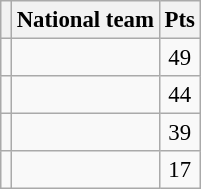<table class=wikitable style="font-size: 95%">
<tr>
<th></th>
<th>National team</th>
<th>Pts</th>
</tr>
<tr align=center >
<td></td>
<td align=left></td>
<td>49</td>
</tr>
<tr align=center>
<td></td>
<td align=left></td>
<td>44</td>
</tr>
<tr align=center>
<td></td>
<td align=left></td>
<td>39</td>
</tr>
<tr align=center>
<td></td>
<td align=left></td>
<td>17</td>
</tr>
</table>
